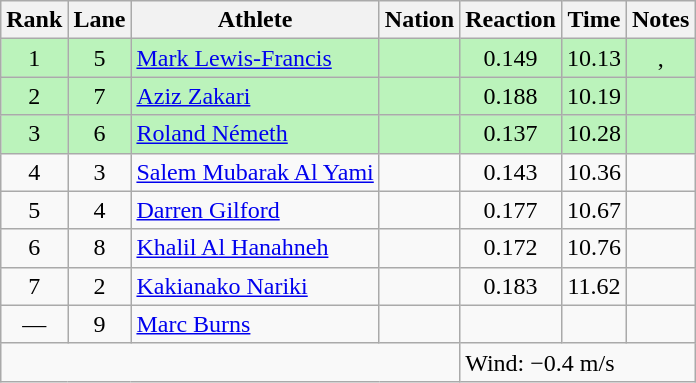<table class="wikitable sortable" style="text-align:center">
<tr>
<th>Rank</th>
<th>Lane</th>
<th>Athlete</th>
<th>Nation</th>
<th>Reaction</th>
<th>Time</th>
<th>Notes</th>
</tr>
<tr bgcolor=bbf3bb>
<td>1</td>
<td>5</td>
<td align="left"><a href='#'>Mark Lewis-Francis</a></td>
<td align="left"></td>
<td align="center">0.149</td>
<td>10.13</td>
<td>, </td>
</tr>
<tr bgcolor=bbf3bb>
<td>2</td>
<td>7</td>
<td align="left"><a href='#'>Aziz Zakari</a></td>
<td align="left"></td>
<td align="center">0.188</td>
<td>10.19</td>
<td></td>
</tr>
<tr bgcolor=bbf3bb>
<td>3</td>
<td>6</td>
<td align="left"><a href='#'>Roland Németh</a></td>
<td align="left"></td>
<td align="center">0.137</td>
<td>10.28</td>
<td></td>
</tr>
<tr>
<td>4</td>
<td>3</td>
<td align="left"><a href='#'>Salem Mubarak Al Yami</a></td>
<td align="left"></td>
<td align="center">0.143</td>
<td>10.36</td>
<td></td>
</tr>
<tr>
<td>5</td>
<td>4</td>
<td align="left"><a href='#'>Darren Gilford</a></td>
<td align="left"></td>
<td align="center">0.177</td>
<td>10.67</td>
<td></td>
</tr>
<tr>
<td>6</td>
<td>8</td>
<td align="left"><a href='#'>Khalil Al Hanahneh</a></td>
<td align="left"></td>
<td align="center">0.172</td>
<td>10.76</td>
<td></td>
</tr>
<tr>
<td>7</td>
<td>2</td>
<td align="left"><a href='#'>Kakianako Nariki</a></td>
<td align="left"></td>
<td align="center">0.183</td>
<td>11.62</td>
<td></td>
</tr>
<tr>
<td data-sort-value=8>—</td>
<td>9</td>
<td align="left"><a href='#'>Marc Burns</a></td>
<td align="left"></td>
<td align="center"></td>
<td></td>
<td></td>
</tr>
<tr class="sortbottom">
<td colspan=4></td>
<td colspan="3" style="text-align:left;">Wind: −0.4 m/s</td>
</tr>
</table>
